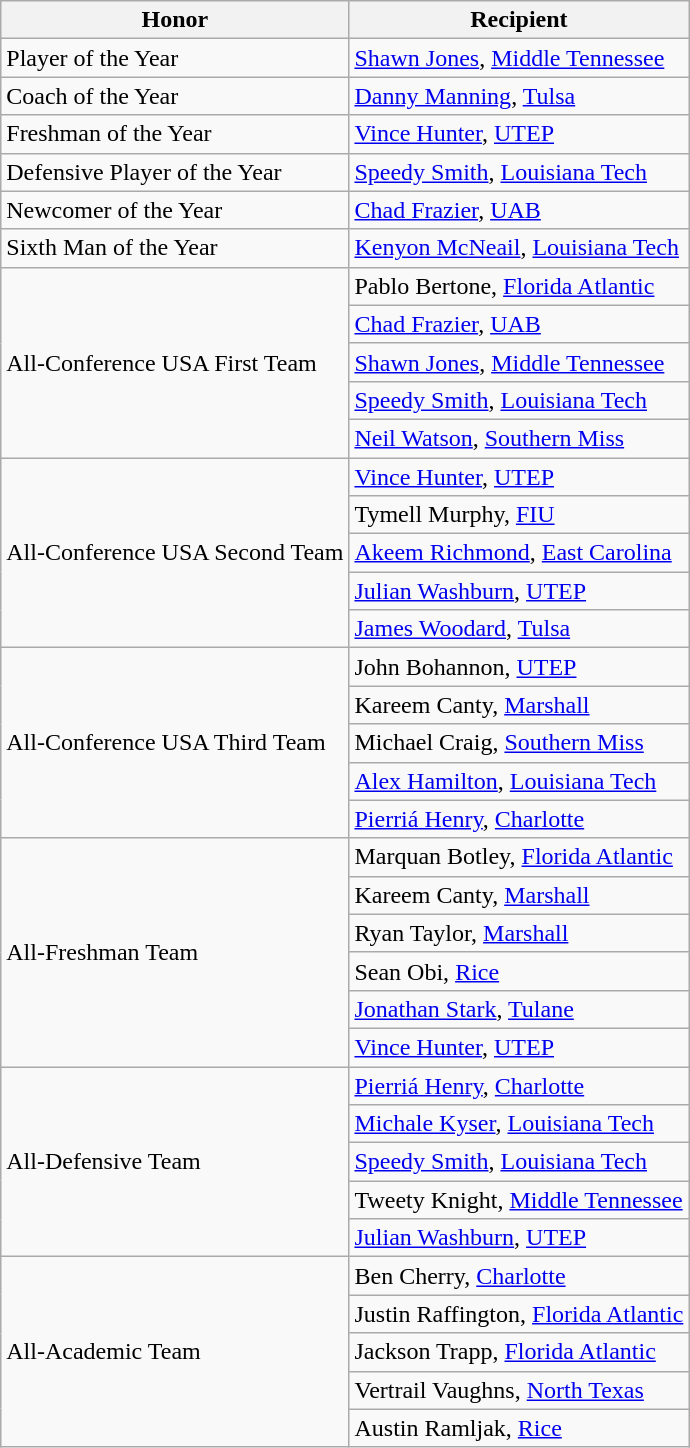<table class="wikitable">
<tr>
<th>Honor</th>
<th>Recipient</th>
</tr>
<tr>
<td>Player of the Year</td>
<td><a href='#'>Shawn Jones</a>, <a href='#'>Middle Tennessee</a></td>
</tr>
<tr>
<td>Coach of the Year</td>
<td><a href='#'>Danny Manning</a>, <a href='#'>Tulsa</a></td>
</tr>
<tr>
<td>Freshman of the Year</td>
<td><a href='#'>Vince Hunter</a>, <a href='#'>UTEP</a></td>
</tr>
<tr>
<td>Defensive Player of the Year</td>
<td><a href='#'>Speedy Smith</a>, <a href='#'>Louisiana Tech</a></td>
</tr>
<tr>
<td>Newcomer of the Year</td>
<td><a href='#'>Chad Frazier</a>, <a href='#'>UAB</a></td>
</tr>
<tr>
<td>Sixth Man of the Year</td>
<td><a href='#'>Kenyon McNeail</a>, <a href='#'>Louisiana Tech</a></td>
</tr>
<tr>
<td rowspan="5" style="vertical-align:middle;">All-Conference USA First Team</td>
<td>Pablo Bertone, <a href='#'>Florida Atlantic</a></td>
</tr>
<tr>
<td><a href='#'>Chad Frazier</a>, <a href='#'>UAB</a></td>
</tr>
<tr>
<td><a href='#'>Shawn Jones</a>, <a href='#'>Middle Tennessee</a></td>
</tr>
<tr>
<td><a href='#'>Speedy Smith</a>, <a href='#'>Louisiana Tech</a></td>
</tr>
<tr>
<td><a href='#'>Neil Watson</a>, <a href='#'>Southern Miss</a></td>
</tr>
<tr>
<td rowspan="5" style="vertical-align:middle;">All-Conference USA Second Team</td>
<td><a href='#'>Vince Hunter</a>, <a href='#'>UTEP</a></td>
</tr>
<tr>
<td>Tymell Murphy, <a href='#'>FIU</a></td>
</tr>
<tr>
<td><a href='#'>Akeem Richmond</a>, <a href='#'>East Carolina</a></td>
</tr>
<tr>
<td><a href='#'>Julian Washburn</a>, <a href='#'>UTEP</a></td>
</tr>
<tr>
<td><a href='#'>James Woodard</a>, <a href='#'>Tulsa</a></td>
</tr>
<tr>
<td rowspan="5" style="vertical-align:middle;">All-Conference USA Third Team</td>
<td>John Bohannon, <a href='#'>UTEP</a></td>
</tr>
<tr>
<td>Kareem Canty, <a href='#'>Marshall</a></td>
</tr>
<tr>
<td>Michael Craig, <a href='#'>Southern Miss</a></td>
</tr>
<tr>
<td><a href='#'>Alex Hamilton</a>, <a href='#'>Louisiana Tech</a></td>
</tr>
<tr>
<td><a href='#'>Pierriá Henry</a>, <a href='#'>Charlotte</a></td>
</tr>
<tr>
<td rowspan="6" style="vertical-align:middle;">All-Freshman Team</td>
<td>Marquan Botley, <a href='#'>Florida Atlantic</a></td>
</tr>
<tr>
<td>Kareem Canty, <a href='#'>Marshall</a></td>
</tr>
<tr>
<td>Ryan Taylor, <a href='#'>Marshall</a></td>
</tr>
<tr>
<td>Sean Obi, <a href='#'>Rice</a></td>
</tr>
<tr>
<td><a href='#'>Jonathan Stark</a>, <a href='#'>Tulane</a></td>
</tr>
<tr>
<td><a href='#'>Vince Hunter</a>, <a href='#'>UTEP</a></td>
</tr>
<tr>
<td rowspan="5" style="vertical-align:middle;">All-Defensive Team</td>
<td><a href='#'>Pierriá Henry</a>, <a href='#'>Charlotte</a></td>
</tr>
<tr>
<td><a href='#'>Michale Kyser</a>, <a href='#'>Louisiana Tech</a></td>
</tr>
<tr>
<td><a href='#'>Speedy Smith</a>, <a href='#'>Louisiana Tech</a></td>
</tr>
<tr>
<td>Tweety Knight, <a href='#'>Middle Tennessee</a></td>
</tr>
<tr>
<td><a href='#'>Julian Washburn</a>, <a href='#'>UTEP</a></td>
</tr>
<tr>
<td rowspan="5" style="vertical-align:middle;">All-Academic Team</td>
<td>Ben Cherry, <a href='#'>Charlotte</a></td>
</tr>
<tr>
<td>Justin Raffington, <a href='#'>Florida Atlantic</a></td>
</tr>
<tr>
<td>Jackson Trapp, <a href='#'>Florida Atlantic</a></td>
</tr>
<tr>
<td>Vertrail Vaughns, <a href='#'>North Texas</a></td>
</tr>
<tr>
<td>Austin Ramljak, <a href='#'>Rice</a></td>
</tr>
</table>
